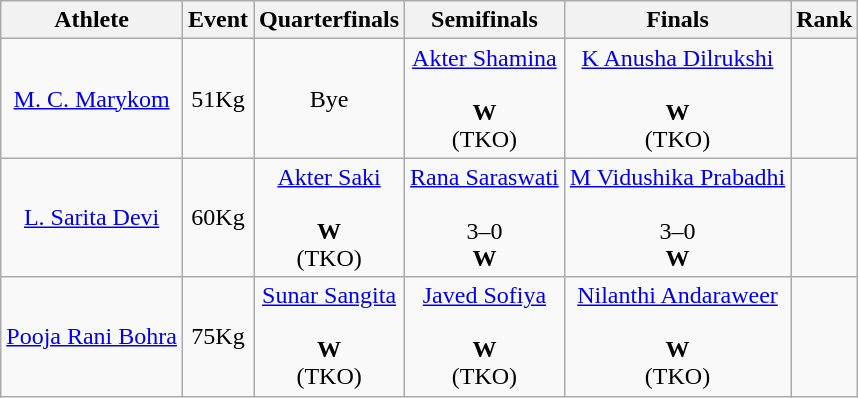<table class="wikitable" style="text-align:center">
<tr>
<th>Athlete</th>
<th>Event</th>
<th>Quarterfinals</th>
<th>Semifinals</th>
<th>Finals</th>
<th>Rank</th>
</tr>
<tr>
<td><a href='#'>M. C. Marykom</a></td>
<td>51Kg</td>
<td>Bye</td>
<td><a href='#'>Akter Shamina</a><br><br><strong>W</strong><br>(TKO)</td>
<td><a href='#'>K Anusha Dilrukshi</a><br><br><strong>W</strong><br>(TKO)</td>
<td></td>
</tr>
<tr>
<td><a href='#'>L. Sarita Devi</a></td>
<td>60Kg</td>
<td><a href='#'>Akter Saki</a><br><br><strong>W</strong><br>(TKO)</td>
<td><a href='#'>Rana Saraswati</a><br><br>3–0<br><strong>W</strong></td>
<td><a href='#'>M Vidushika Prabadhi</a><br><br>3–0<br><strong>W</strong></td>
<td></td>
</tr>
<tr>
<td><a href='#'>Pooja Rani Bohra</a></td>
<td>75Kg</td>
<td><a href='#'>Sunar Sangita</a><br><br><strong>W</strong><br>(TKO)</td>
<td><a href='#'>Javed Sofiya</a><br><br><strong>W</strong><br>(TKO)</td>
<td><a href='#'>Nilanthi Andaraweer</a><br><br><strong>W</strong><br>(TKO)</td>
<td></td>
</tr>
</table>
